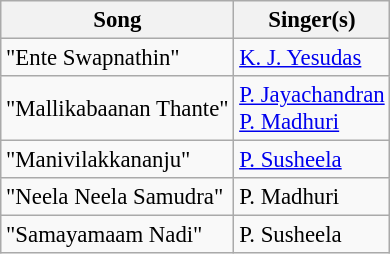<table class="wikitable" style="font-size:95%;">
<tr>
<th>Song</th>
<th>Singer(s)</th>
</tr>
<tr>
<td>"Ente Swapnathin"</td>
<td><a href='#'>K. J. Yesudas</a></td>
</tr>
<tr>
<td>"Mallikabaanan Thante"</td>
<td><a href='#'>P. Jayachandran</a><br><a href='#'>P. Madhuri</a></td>
</tr>
<tr>
<td>"Manivilakkananju"</td>
<td><a href='#'>P. Susheela</a></td>
</tr>
<tr>
<td>"Neela Neela Samudra"</td>
<td>P. Madhuri</td>
</tr>
<tr>
<td>"Samayamaam Nadi"</td>
<td>P. Susheela</td>
</tr>
</table>
